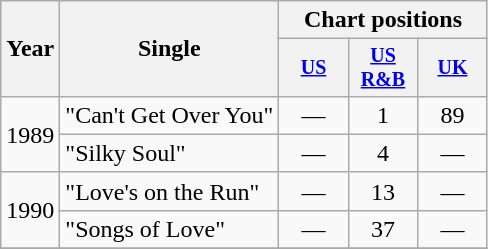<table class="wikitable" style="text-align:center;">
<tr>
<th rowspan="2">Year</th>
<th rowspan="2">Single</th>
<th colspan="3">Chart positions</th>
</tr>
<tr style="font-size:smaller;">
<th width="40"><a href='#'>US</a></th>
<th width="40"><a href='#'>US<br>R&B</a></th>
<th width="40"><a href='#'>UK</a></th>
</tr>
<tr>
<td rowspan="2">1989</td>
<td align="left">"Can't Get Over You"</td>
<td>—</td>
<td>1</td>
<td>89</td>
</tr>
<tr>
<td align="left">"Silky Soul"</td>
<td>—</td>
<td>4</td>
<td>—</td>
</tr>
<tr>
<td rowspan="2">1990</td>
<td align="left">"Love's on the Run"</td>
<td>—</td>
<td>13</td>
<td>—</td>
</tr>
<tr>
<td align="left">"Songs of Love"</td>
<td>—</td>
<td>37</td>
<td>—</td>
</tr>
<tr>
</tr>
</table>
